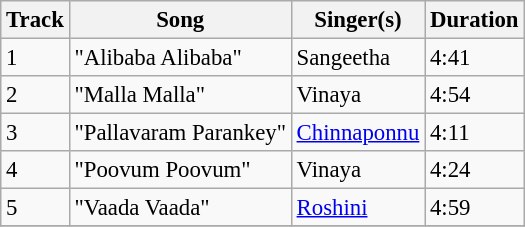<table class="wikitable" style="font-size:95%;">
<tr>
<th>Track</th>
<th>Song</th>
<th>Singer(s)</th>
<th>Duration</th>
</tr>
<tr>
<td>1</td>
<td>"Alibaba Alibaba"</td>
<td>Sangeetha</td>
<td>4:41</td>
</tr>
<tr>
<td>2</td>
<td>"Malla Malla"</td>
<td>Vinaya</td>
<td>4:54</td>
</tr>
<tr>
<td>3</td>
<td>"Pallavaram Parankey"</td>
<td><a href='#'>Chinnaponnu</a></td>
<td>4:11</td>
</tr>
<tr>
<td>4</td>
<td>"Poovum Poovum"</td>
<td>Vinaya</td>
<td>4:24</td>
</tr>
<tr>
<td>5</td>
<td>"Vaada Vaada"</td>
<td><a href='#'>Roshini</a></td>
<td>4:59</td>
</tr>
<tr>
</tr>
</table>
